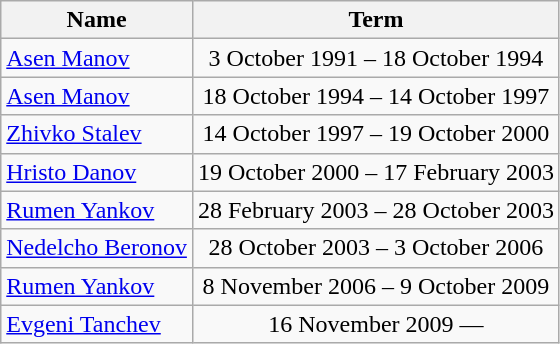<table class="wikitable">
<tr>
<th>Name</th>
<th>Term</th>
</tr>
<tr>
<td><a href='#'>Asen Manov</a></td>
<td align="center">3 October 1991 – 18 October 1994</td>
</tr>
<tr>
<td><a href='#'>Asen Manov</a></td>
<td align="center">18 October 1994 – 14 October 1997</td>
</tr>
<tr>
<td><a href='#'>Zhivko Stalev</a></td>
<td align="center">14 October 1997 – 19 October 2000</td>
</tr>
<tr>
<td><a href='#'>Hristo Danov</a></td>
<td align="center">19 October 2000 – 17 February 2003</td>
</tr>
<tr>
<td><a href='#'>Rumen Yankov</a></td>
<td align="center">28 February 2003 – 28 October 2003</td>
</tr>
<tr>
<td><a href='#'>Nedelcho Beronov</a></td>
<td align="center">28 October 2003 – 3 October 2006</td>
</tr>
<tr>
<td><a href='#'>Rumen Yankov</a></td>
<td align="center">8 November 2006 – 9 October 2009</td>
</tr>
<tr>
<td><a href='#'>Evgeni Tanchev</a></td>
<td align="center">16 November 2009 —</td>
</tr>
</table>
